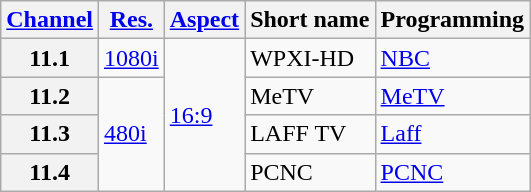<table class="wikitable">
<tr>
<th><a href='#'>Channel</a></th>
<th><a href='#'>Res.</a></th>
<th><a href='#'>Aspect</a></th>
<th>Short name</th>
<th>Programming</th>
</tr>
<tr>
<th scope = "row">11.1</th>
<td><a href='#'>1080i</a></td>
<td rowspan="4"><a href='#'>16:9</a></td>
<td>WPXI-HD</td>
<td><a href='#'>NBC</a></td>
</tr>
<tr>
<th scope = "row">11.2</th>
<td rowspan=3><a href='#'>480i</a></td>
<td>MeTV</td>
<td><a href='#'>MeTV</a></td>
</tr>
<tr>
<th scope = "row">11.3</th>
<td>LAFF TV</td>
<td><a href='#'>Laff</a></td>
</tr>
<tr>
<th scope = "row">11.4</th>
<td>PCNC</td>
<td><a href='#'>PCNC</a></td>
</tr>
</table>
